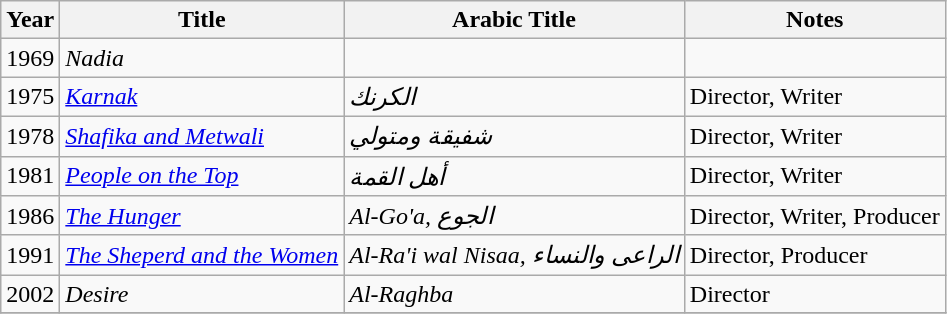<table Class="wikitable sortable">
<tr>
<th>Year</th>
<th>Title</th>
<th>Arabic Title</th>
<th>Notes</th>
</tr>
<tr>
<td>1969</td>
<td><em>Nadia </em></td>
<td></td>
<td></td>
</tr>
<tr>
<td>1975</td>
<td><em><a href='#'>Karnak</a></em></td>
<td><em>الكرنك</em></td>
<td>Director, Writer</td>
</tr>
<tr>
<td>1978</td>
<td><em><a href='#'>Shafika and Metwali</a></em></td>
<td><em>شفيقة ومتولي</em></td>
<td>Director, Writer</td>
</tr>
<tr>
<td>1981</td>
<td><em><a href='#'>People on the Top</a></em></td>
<td><em>أهل القمة</em></td>
<td>Director, Writer</td>
</tr>
<tr>
<td>1986</td>
<td><em><a href='#'>The Hunger</a></em></td>
<td><em>Al-Go'a, الجوع</em></td>
<td>Director, Writer, Producer</td>
</tr>
<tr>
<td>1991</td>
<td><em><a href='#'>The Sheperd and the Women</a></em></td>
<td><em>Al-Ra'i wal Nisaa, الراعى والنساء</em></td>
<td>Director, Producer</td>
</tr>
<tr>
<td>2002</td>
<td><em>Desire</em></td>
<td><em>Al-Raghba</em></td>
<td>Director</td>
</tr>
<tr>
</tr>
</table>
